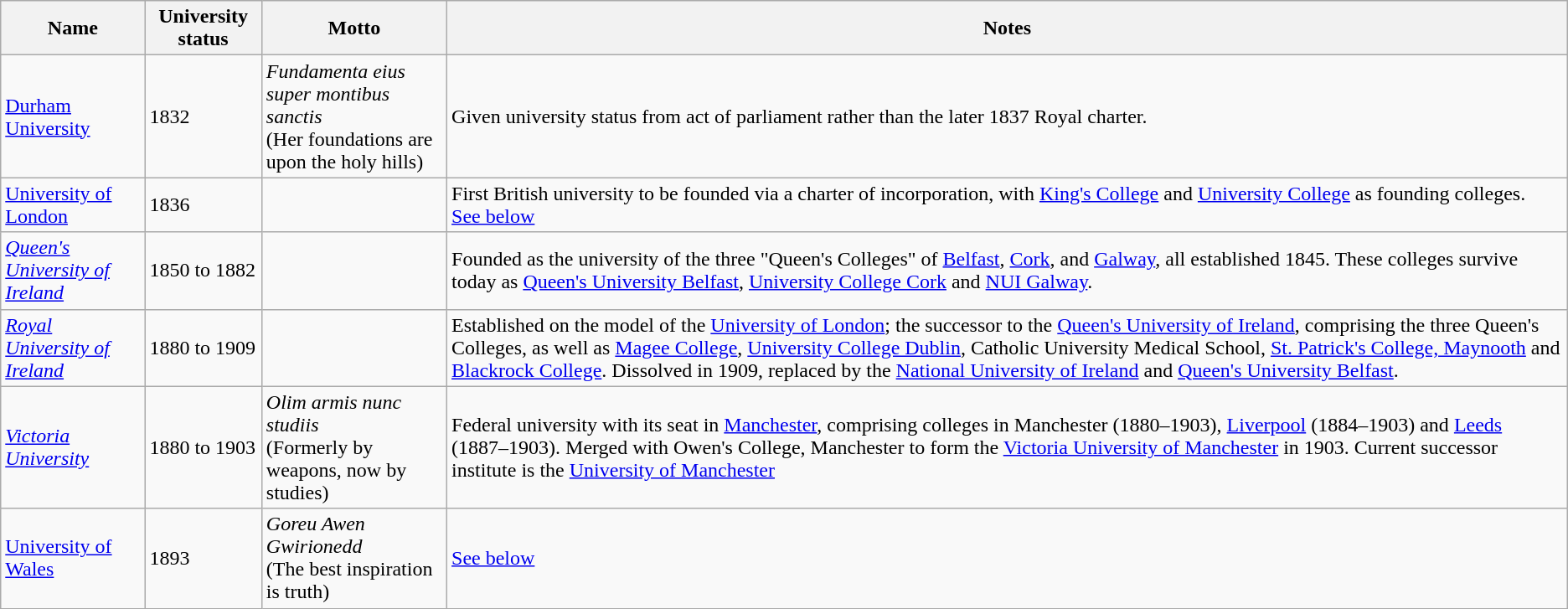<table class="wikitable sortable">
<tr>
<th>Name</th>
<th>University status</th>
<th>Motto</th>
<th>Notes</th>
</tr>
<tr>
<td><a href='#'>Durham University</a></td>
<td>1832</td>
<td><em>Fundamenta eius super montibus sanctis</em><br>(Her foundations are upon the holy hills)</td>
<td>Given university status from act of parliament rather than the later 1837 Royal charter.</td>
</tr>
<tr>
<td><a href='#'>University of London</a></td>
<td>1836</td>
<td></td>
<td>First British university to be founded via a charter of incorporation, with <a href='#'>King's College</a> and <a href='#'>University College</a> as founding colleges.<br><a href='#'>See below</a></td>
</tr>
<tr>
<td><em><a href='#'>Queen's University of Ireland</a></em></td>
<td>1850 to 1882</td>
<td></td>
<td>Founded as the university of the three "Queen's Colleges" of <a href='#'>Belfast</a>, <a href='#'>Cork</a>, and <a href='#'>Galway</a>, all established 1845. These colleges survive today as <a href='#'>Queen's University Belfast</a>, <a href='#'>University College Cork</a> and <a href='#'>NUI Galway</a>.</td>
</tr>
<tr>
<td><em><a href='#'>Royal University of Ireland</a></em></td>
<td>1880 to 1909</td>
<td></td>
<td>Established on the model of the <a href='#'>University of London</a>; the successor to the <a href='#'>Queen's University of Ireland</a>, comprising the three Queen's Colleges, as well as <a href='#'>Magee College</a>, <a href='#'>University College Dublin</a>, Catholic University Medical School, <a href='#'>St. Patrick's College, Maynooth</a> and <a href='#'>Blackrock College</a>. Dissolved in 1909, replaced by the <a href='#'>National University of Ireland</a> and <a href='#'>Queen's University Belfast</a>.</td>
</tr>
<tr>
<td><em><a href='#'>Victoria University</a></em></td>
<td>1880 to 1903</td>
<td><em>Olim armis nunc studiis</em><br>(Formerly by weapons, now by studies)</td>
<td>Federal university with its seat in <a href='#'>Manchester</a>, comprising colleges in Manchester (1880–1903), <a href='#'>Liverpool</a> (1884–1903) and <a href='#'>Leeds</a> (1887–1903). Merged with Owen's College, Manchester to form the <a href='#'>Victoria University of Manchester</a> in 1903. Current successor institute is the <a href='#'>University of Manchester</a></td>
</tr>
<tr>
<td><a href='#'>University of Wales</a></td>
<td>1893</td>
<td><em>Goreu Awen Gwirionedd</em><br>(The best inspiration is truth)</td>
<td><a href='#'>See below</a></td>
</tr>
</table>
